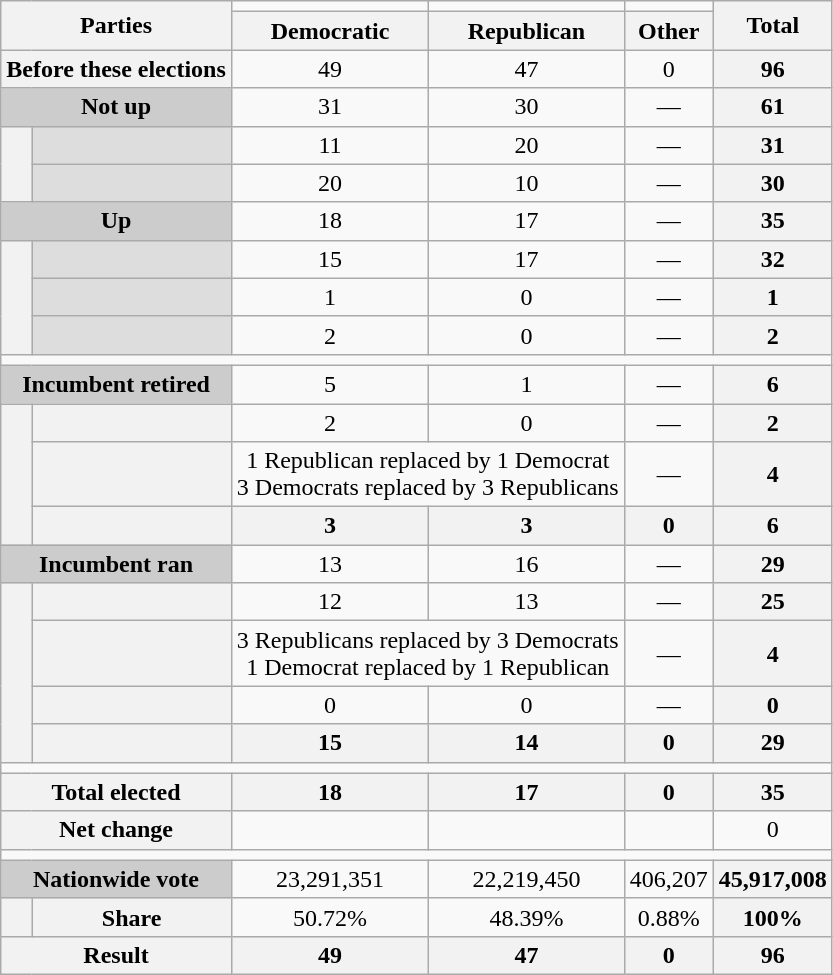<table class=wikitable style=text-align:center>
<tr>
<th colspan=2 rowspan=2>Parties</th>
<td></td>
<td></td>
<td></td>
<th rowspan=2>Total</th>
</tr>
<tr valign=bottom>
<th>Democratic</th>
<th>Republican</th>
<th>Other</th>
</tr>
<tr>
<th colspan=2>Before these elections</th>
<td>49</td>
<td>47</td>
<td>0</td>
<th>96</th>
</tr>
<tr>
<th colspan=2 style="background:#ccc">Not up</th>
<td>31</td>
<td>30</td>
<td>—</td>
<th>61</th>
</tr>
<tr>
<th rowspan=2></th>
<th style="background:#ddd"></th>
<td>11</td>
<td>20</td>
<td>—</td>
<th>31</th>
</tr>
<tr>
<th style="background:#ddd"></th>
<td>20</td>
<td>10</td>
<td>—</td>
<th>30</th>
</tr>
<tr>
<th colspan=2 style="background:#ccc">Up</th>
<td>18</td>
<td>17</td>
<td>—</td>
<th>35</th>
</tr>
<tr>
<th rowspan=3></th>
<th style="background:#ddd"></th>
<td>15</td>
<td>17</td>
<td>—</td>
<th>32</th>
</tr>
<tr>
<th style="background:#ddd"></th>
<td>1</td>
<td>0</td>
<td>—</td>
<th>1</th>
</tr>
<tr>
<th style="background:#ddd"></th>
<td>2</td>
<td>0</td>
<td>—</td>
<th>2</th>
</tr>
<tr>
<td colspan=100></td>
</tr>
<tr>
<th colspan=2 style="background:#ccc">Incumbent retired</th>
<td>5</td>
<td>1</td>
<td>—</td>
<th>6</th>
</tr>
<tr>
<th rowspan=3></th>
<th></th>
<td>2</td>
<td>0</td>
<td>—</td>
<th>2</th>
</tr>
<tr>
<th></th>
<td colspan=2 >1 Republican replaced by 1 Democrat<br>3 Democrats replaced by 3 Republicans</td>
<td>—</td>
<th>4</th>
</tr>
<tr>
<th></th>
<th>3</th>
<th>3</th>
<th>0</th>
<th>6</th>
</tr>
<tr>
<th colspan=2 style="background:#ccc">Incumbent ran</th>
<td>13</td>
<td>16</td>
<td>—</td>
<th>29</th>
</tr>
<tr>
<th rowspan=4></th>
<th></th>
<td>12</td>
<td>13</td>
<td>—</td>
<th>25</th>
</tr>
<tr>
<th></th>
<td colspan=2 >3 Republicans replaced by 3 Democrats<br>1 Democrat replaced by 1 Republican</td>
<td>—</td>
<th>4</th>
</tr>
<tr>
<th></th>
<td>0</td>
<td>0</td>
<td>—</td>
<th>0</th>
</tr>
<tr>
<th></th>
<th>15</th>
<th>14</th>
<th>0</th>
<th>29</th>
</tr>
<tr>
<td colspan=99></td>
</tr>
<tr>
<th colspan=2>Total elected</th>
<th>18</th>
<th>17</th>
<th>0</th>
<th>35</th>
</tr>
<tr>
<th colspan=2>Net change</th>
<td></td>
<td></td>
<td></td>
<td>0</td>
</tr>
<tr>
<td colspan=99></td>
</tr>
<tr>
<th colspan=2 style="background:#ccc">Nationwide vote</th>
<td>23,291,351</td>
<td>22,219,450</td>
<td>406,207</td>
<th>45,917,008</th>
</tr>
<tr>
<th></th>
<th>Share</th>
<td>50.72%</td>
<td>48.39%</td>
<td>0.88%</td>
<th>100%</th>
</tr>
<tr>
<th colspan=2>Result</th>
<th>49</th>
<th>47</th>
<th>0</th>
<th>96</th>
</tr>
</table>
